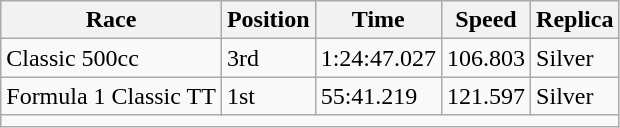<table class="wikitable">
<tr>
<th>Race</th>
<th>Position</th>
<th>Time</th>
<th>Speed</th>
<th>Replica</th>
</tr>
<tr>
<td>Classic 500cc</td>
<td>3rd</td>
<td>1:24:47.027</td>
<td>106.803</td>
<td>Silver</td>
</tr>
<tr>
<td>Formula 1 Classic TT</td>
<td>1st</td>
<td>55:41.219</td>
<td>121.597</td>
<td>Silver</td>
</tr>
<tr>
<td colspan=5></td>
</tr>
</table>
